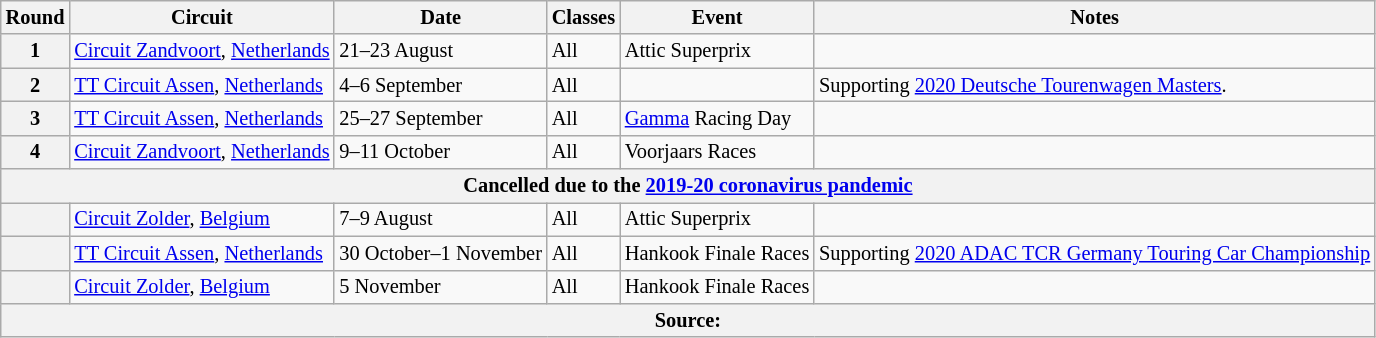<table class="wikitable" style="font-size: 85%;">
<tr>
<th>Round</th>
<th>Circuit</th>
<th>Date</th>
<th>Classes</th>
<th>Event</th>
<th>Notes</th>
</tr>
<tr>
<th>1</th>
<td> <a href='#'>Circuit Zandvoort</a>, <a href='#'>Netherlands</a></td>
<td>21–23 August</td>
<td>All</td>
<td>Attic Superprix</td>
<td></td>
</tr>
<tr>
<th>2</th>
<td> <a href='#'>TT Circuit Assen</a>, <a href='#'>Netherlands</a></td>
<td>4–6 September</td>
<td>All</td>
<td></td>
<td>Supporting <a href='#'>2020 Deutsche Tourenwagen Masters</a>.</td>
</tr>
<tr>
<th>3</th>
<td> <a href='#'>TT Circuit Assen</a>, <a href='#'>Netherlands</a></td>
<td>25–27 September</td>
<td>All</td>
<td><a href='#'>Gamma</a> Racing Day</td>
<td></td>
</tr>
<tr>
<th>4</th>
<td> <a href='#'>Circuit Zandvoort</a>, <a href='#'>Netherlands</a></td>
<td>9–11 October</td>
<td>All</td>
<td>Voorjaars Races</td>
<td></td>
</tr>
<tr>
<th colspan=6>Cancelled due to the <a href='#'>2019-20 coronavirus pandemic</a></th>
</tr>
<tr>
<th></th>
<td> <a href='#'>Circuit Zolder</a>, <a href='#'>Belgium</a></td>
<td>7–9 August</td>
<td>All</td>
<td>Attic Superprix</td>
<td></td>
</tr>
<tr>
<th></th>
<td> <a href='#'>TT Circuit Assen</a>, <a href='#'>Netherlands</a></td>
<td>30 October–1 November</td>
<td>All</td>
<td>Hankook Finale Races</td>
<td>Supporting <a href='#'>2020 ADAC TCR Germany Touring Car Championship</a></td>
</tr>
<tr>
<th></th>
<td> <a href='#'>Circuit Zolder</a>, <a href='#'>Belgium</a></td>
<td>5 November</td>
<td>All</td>
<td>Hankook Finale Races</td>
<td></td>
</tr>
<tr>
<th colspan=6>Source:</th>
</tr>
</table>
